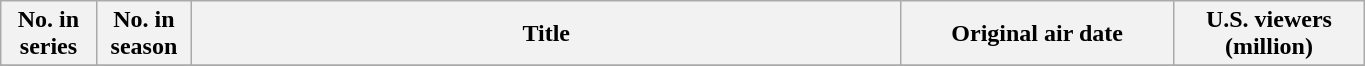<table class="wikitable plainrowheaders" style="width:72%;">
<tr>
<th scope="col" width=7%>No. in<br>series</th>
<th scope="col" width=7%>No. in<br>season</th>
<th scope="col">Title</th>
<th scope="col" width=20%>Original air date</th>
<th scope="col" width=14%>U.S. viewers<br>(million)</th>
</tr>
<tr>
</tr>
</table>
